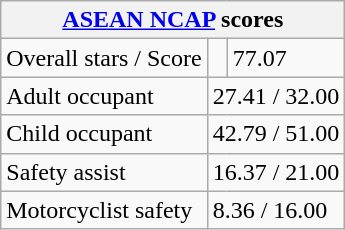<table class="wikitable">
<tr>
<th colspan="3"><a href='#'>ASEAN NCAP</a> scores</th>
</tr>
<tr>
<td>Overall stars / Score</td>
<td></td>
<td>77.07</td>
</tr>
<tr>
<td>Adult occupant</td>
<td colspan="2">27.41 / 32.00</td>
</tr>
<tr>
<td>Child occupant</td>
<td colspan="2">42.79 / 51.00</td>
</tr>
<tr>
<td>Safety assist</td>
<td colspan="2">16.37 / 21.00</td>
</tr>
<tr>
<td>Motorcyclist safety</td>
<td colspan="2">8.36 / 16.00</td>
</tr>
</table>
